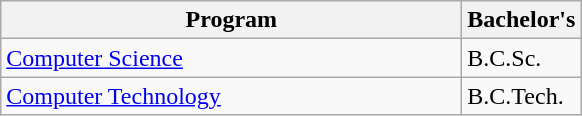<table class="wikitable">
<tr>
<th width="300">Program</th>
<th width="50">Bachelor's</th>
</tr>
<tr>
<td><a href='#'>Computer Science</a></td>
<td>B.C.Sc.</td>
</tr>
<tr>
<td><a href='#'>Computer Technology</a></td>
<td>B.C.Tech.</td>
</tr>
</table>
